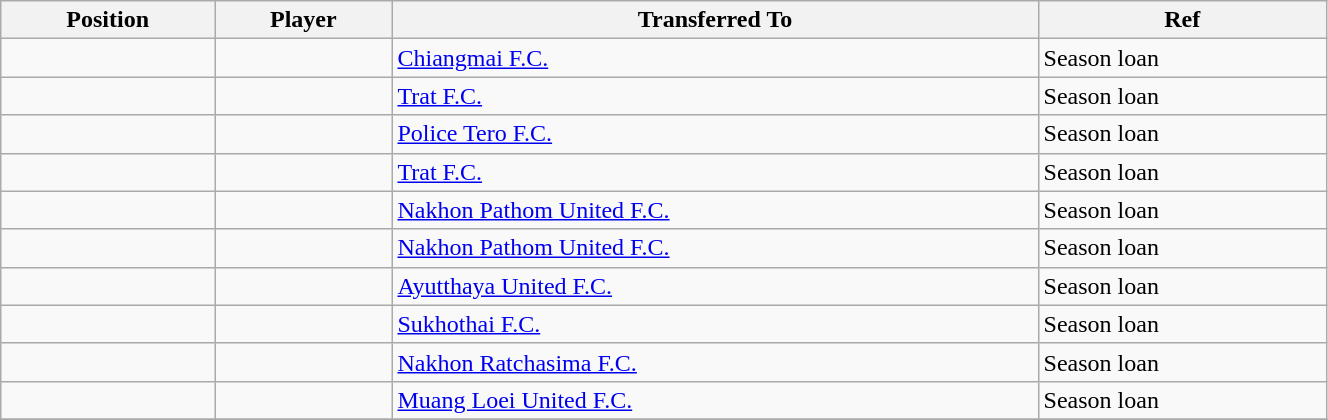<table class="wikitable sortable" style="width:70%; text-align:center; font-size:100%; text-align:left;">
<tr>
<th><strong>Position</strong></th>
<th><strong>Player</strong></th>
<th><strong>Transferred To</strong></th>
<th><strong>Ref</strong></th>
</tr>
<tr>
<td></td>
<td></td>
<td> <a href='#'>Chiangmai F.C.</a></td>
<td>Season loan </td>
</tr>
<tr>
<td></td>
<td></td>
<td> <a href='#'>Trat F.C.</a></td>
<td>Season loan</td>
</tr>
<tr>
<td></td>
<td></td>
<td> <a href='#'>Police Tero F.C.</a></td>
<td>Season loan</td>
</tr>
<tr>
<td></td>
<td></td>
<td> <a href='#'>Trat F.C.</a></td>
<td>Season loan </td>
</tr>
<tr>
<td></td>
<td></td>
<td> <a href='#'>Nakhon Pathom United F.C.</a></td>
<td>Season loan </td>
</tr>
<tr>
<td></td>
<td></td>
<td> <a href='#'>Nakhon Pathom United F.C.</a></td>
<td>Season loan </td>
</tr>
<tr>
<td></td>
<td></td>
<td> <a href='#'>Ayutthaya United F.C.</a></td>
<td>Season loan</td>
</tr>
<tr>
<td></td>
<td></td>
<td> <a href='#'>Sukhothai F.C.</a></td>
<td>Season loan </td>
</tr>
<tr>
<td></td>
<td></td>
<td> <a href='#'>Nakhon Ratchasima F.C.</a></td>
<td>Season loan</td>
</tr>
<tr>
<td></td>
<td></td>
<td> <a href='#'>Muang Loei United F.C.</a></td>
<td>Season loan </td>
</tr>
<tr>
</tr>
</table>
